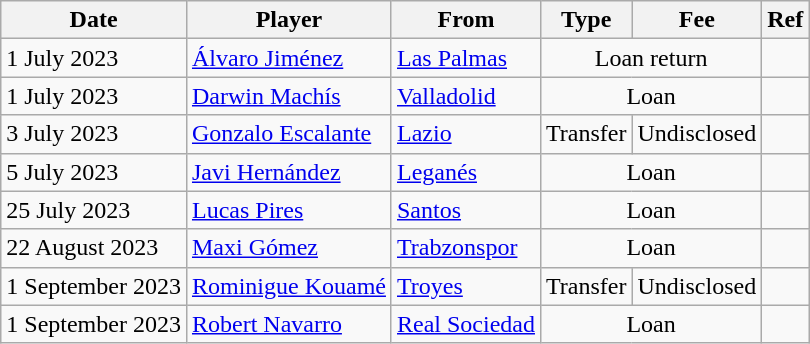<table class="wikitable">
<tr>
<th>Date</th>
<th>Player</th>
<th>From</th>
<th>Type</th>
<th>Fee</th>
<th>Ref</th>
</tr>
<tr>
<td>1 July 2023</td>
<td> <a href='#'>Álvaro Jiménez</a></td>
<td><a href='#'>Las Palmas</a></td>
<td colspan=2 align=center>Loan return</td>
<td></td>
</tr>
<tr>
<td>1 July 2023</td>
<td> <a href='#'>Darwin Machís</a></td>
<td><a href='#'>Valladolid</a></td>
<td colspan=2 align=center>Loan</td>
<td></td>
</tr>
<tr>
<td>3 July 2023</td>
<td> <a href='#'>Gonzalo Escalante</a></td>
<td> <a href='#'>Lazio</a></td>
<td>Transfer</td>
<td>Undisclosed</td>
<td></td>
</tr>
<tr>
<td>5 July 2023</td>
<td> <a href='#'>Javi Hernández</a></td>
<td><a href='#'>Leganés</a></td>
<td colspan=2 align=center>Loan</td>
<td></td>
</tr>
<tr>
<td>25 July 2023</td>
<td> <a href='#'>Lucas Pires</a></td>
<td> <a href='#'>Santos</a></td>
<td colspan=2 align=center>Loan</td>
<td></td>
</tr>
<tr>
<td>22 August 2023</td>
<td> <a href='#'>Maxi Gómez</a></td>
<td> <a href='#'>Trabzonspor</a></td>
<td colspan=2 align=center>Loan</td>
<td></td>
</tr>
<tr>
<td>1 September 2023</td>
<td> <a href='#'>Rominigue Kouamé</a></td>
<td> <a href='#'>Troyes</a></td>
<td>Transfer</td>
<td>Undisclosed</td>
<td></td>
</tr>
<tr>
<td>1 September 2023</td>
<td> <a href='#'>Robert Navarro</a></td>
<td><a href='#'>Real Sociedad</a></td>
<td colspan=2 align=center>Loan</td>
<td></td>
</tr>
</table>
